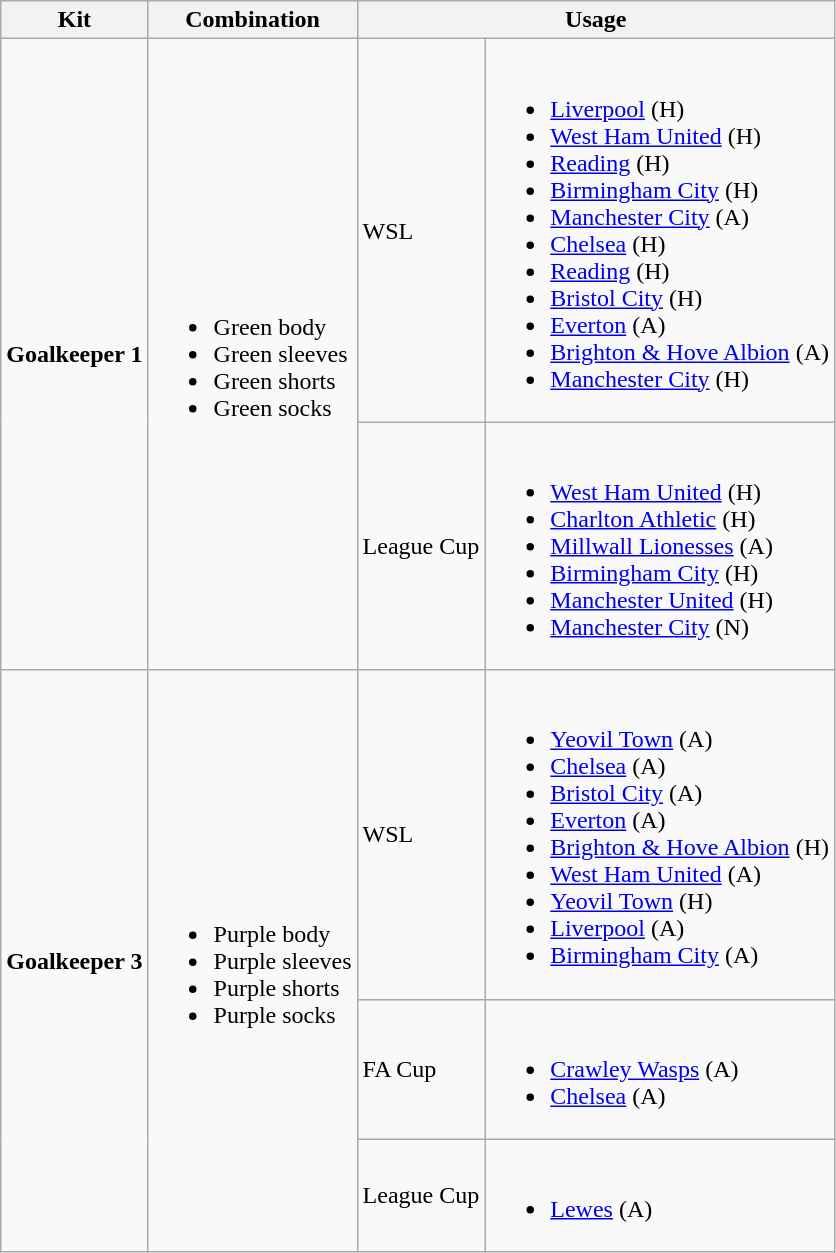<table class="wikitable">
<tr>
<th>Kit</th>
<th>Combination</th>
<th colspan="2">Usage</th>
</tr>
<tr>
<td rowspan="2"><strong>Goalkeeper 1</strong></td>
<td rowspan="2"><br><ul><li>Green body</li><li>Green sleeves</li><li>Green shorts</li><li>Green socks</li></ul></td>
<td>WSL</td>
<td><br><ul><li><a href='#'>Liverpool</a> (H)</li><li><a href='#'>West Ham United</a> (H)</li><li><a href='#'>Reading</a> (H)</li><li><a href='#'>Birmingham City</a> (H)</li><li><a href='#'>Manchester City</a> (A)</li><li><a href='#'>Chelsea</a> (H)</li><li><a href='#'>Reading</a> (H)</li><li><a href='#'>Bristol City</a> (H)</li><li><a href='#'>Everton</a> (A)</li><li><a href='#'>Brighton & Hove Albion</a> (A)</li><li><a href='#'>Manchester City</a> (H)</li></ul></td>
</tr>
<tr>
<td>League Cup</td>
<td><br><ul><li><a href='#'>West Ham United</a> (H)</li><li><a href='#'>Charlton Athletic</a> (H)</li><li><a href='#'>Millwall Lionesses</a> (A)</li><li><a href='#'>Birmingham City</a> (H)</li><li><a href='#'>Manchester United</a> (H)</li><li><a href='#'>Manchester City</a> (N)</li></ul></td>
</tr>
<tr>
<td rowspan="3"><strong>Goalkeeper 3</strong></td>
<td rowspan="3"><br><ul><li>Purple body</li><li>Purple sleeves</li><li>Purple shorts</li><li>Purple socks</li></ul></td>
<td>WSL</td>
<td><br><ul><li><a href='#'>Yeovil Town</a> (A)</li><li><a href='#'>Chelsea</a> (A)</li><li><a href='#'>Bristol City</a> (A)</li><li><a href='#'>Everton</a> (A)</li><li><a href='#'>Brighton & Hove Albion</a> (H)</li><li><a href='#'>West Ham United</a> (A)</li><li><a href='#'>Yeovil Town</a> (H)</li><li><a href='#'>Liverpool</a> (A)</li><li><a href='#'>Birmingham City</a> (A)</li></ul></td>
</tr>
<tr>
<td>FA Cup</td>
<td><br><ul><li><a href='#'>Crawley Wasps</a> (A)</li><li><a href='#'>Chelsea</a> (A)</li></ul></td>
</tr>
<tr>
<td>League Cup</td>
<td><br><ul><li><a href='#'>Lewes</a> (A)</li></ul></td>
</tr>
</table>
